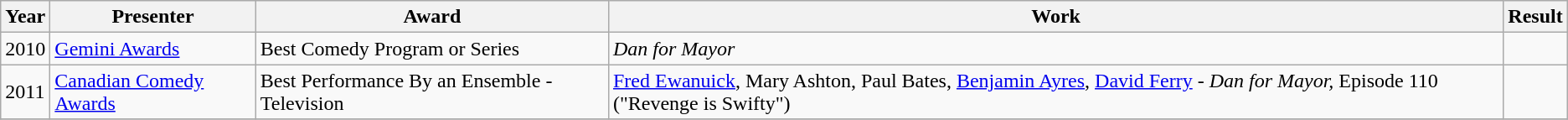<table class="wikitable">
<tr>
<th>Year</th>
<th>Presenter</th>
<th>Award</th>
<th>Work</th>
<th>Result</th>
</tr>
<tr>
<td>2010</td>
<td><a href='#'>Gemini Awards</a></td>
<td>Best Comedy Program or Series</td>
<td><em>Dan for Mayor</em></td>
<td></td>
</tr>
<tr>
<td>2011</td>
<td><a href='#'>Canadian Comedy Awards</a></td>
<td>Best Performance By an Ensemble - Television</td>
<td><a href='#'>Fred Ewanuick</a>, Mary Ashton, Paul Bates, <a href='#'>Benjamin Ayres</a>, <a href='#'>David Ferry</a> - <em>Dan for Mayor,</em> Episode 110 ("Revenge is Swifty")</td>
<td></td>
</tr>
<tr>
</tr>
</table>
